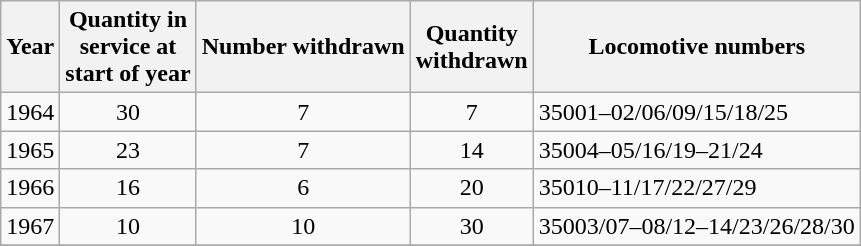<table class=wikitable style=text-align:center>
<tr>
<th>Year</th>
<th>Quantity in<br>service at<br> start of year</th>
<th>Number withdrawn</th>
<th>Quantity<br>withdrawn</th>
<th>Locomotive numbers</th>
</tr>
<tr>
<td>1964</td>
<td>30</td>
<td>7</td>
<td>7</td>
<td align=left>35001–02/06/09/15/18/25</td>
</tr>
<tr>
<td>1965</td>
<td>23</td>
<td>7</td>
<td>14</td>
<td align=left>35004–05/16/19–21/24</td>
</tr>
<tr>
<td>1966</td>
<td>16</td>
<td>6</td>
<td>20</td>
<td align=left>35010–11/17/22/27/29</td>
</tr>
<tr>
<td>1967</td>
<td>10</td>
<td>10</td>
<td>30</td>
<td align=left>35003/07–08/12–14/23/26/28/30</td>
</tr>
<tr>
</tr>
</table>
